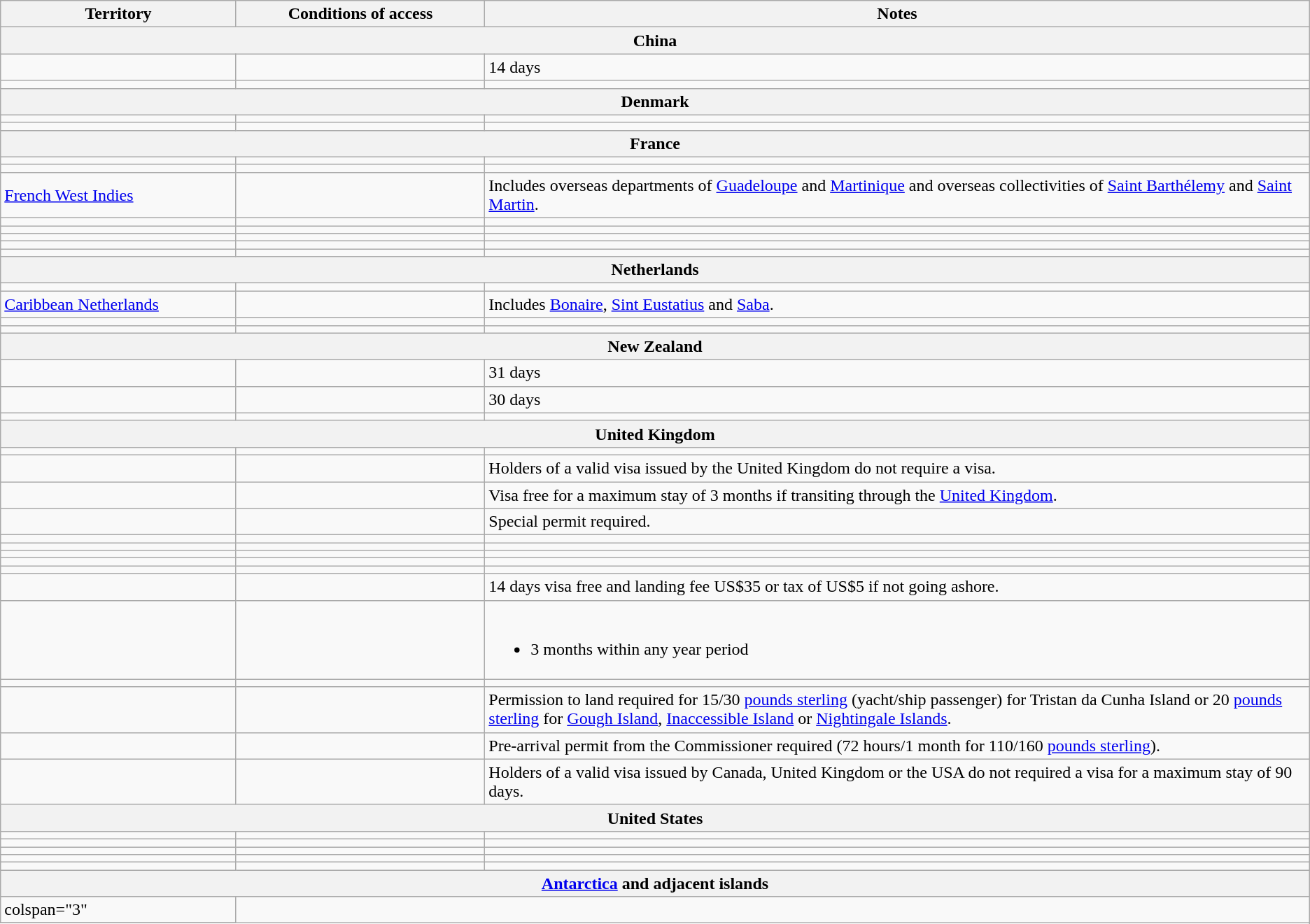<table class="wikitable" style="text-align: left; table-layout: fixed;">
<tr>
<th width="18%">Territory</th>
<th width="19%">Conditions of access</th>
<th>Notes</th>
</tr>
<tr>
<th colspan="3">China</th>
</tr>
<tr>
<td></td>
<td></td>
<td>14 days</td>
</tr>
<tr>
<td></td>
<td></td>
<td></td>
</tr>
<tr>
<th colspan="3">Denmark</th>
</tr>
<tr>
<td></td>
<td></td>
<td></td>
</tr>
<tr>
<td></td>
<td></td>
<td></td>
</tr>
<tr>
<th colspan="3">France</th>
</tr>
<tr>
<td></td>
<td></td>
<td></td>
</tr>
<tr>
<td></td>
<td></td>
<td></td>
</tr>
<tr>
<td> <a href='#'>French West Indies</a></td>
<td></td>
<td>Includes overseas departments of <a href='#'>Guadeloupe</a> and <a href='#'>Martinique</a> and overseas collectivities of <a href='#'>Saint Barthélemy</a> and <a href='#'>Saint Martin</a>.</td>
</tr>
<tr>
<td></td>
<td></td>
<td></td>
</tr>
<tr>
<td></td>
<td></td>
<td></td>
</tr>
<tr>
<td></td>
<td></td>
<td></td>
</tr>
<tr>
<td></td>
<td></td>
<td></td>
</tr>
<tr>
<td></td>
<td></td>
<td></td>
</tr>
<tr>
<th colspan="3">Netherlands</th>
</tr>
<tr>
<td></td>
<td></td>
<td></td>
</tr>
<tr>
<td> <a href='#'>Caribbean Netherlands</a></td>
<td></td>
<td>Includes <a href='#'>Bonaire</a>, <a href='#'>Sint Eustatius</a> and <a href='#'>Saba</a>.</td>
</tr>
<tr>
<td></td>
<td></td>
<td></td>
</tr>
<tr>
<td></td>
<td></td>
<td></td>
</tr>
<tr>
<th colspan="3">New Zealand</th>
</tr>
<tr>
<td></td>
<td></td>
<td>31 days</td>
</tr>
<tr>
<td></td>
<td></td>
<td>30 days</td>
</tr>
<tr>
<td></td>
<td></td>
<td></td>
</tr>
<tr>
<th colspan="3">United Kingdom</th>
</tr>
<tr>
<td></td>
<td></td>
<td></td>
</tr>
<tr>
<td></td>
<td></td>
<td>Holders of a valid visa issued by the United Kingdom do not require a visa.</td>
</tr>
<tr>
<td></td>
<td></td>
<td>Visa free for a maximum stay of 3 months if transiting through the <a href='#'>United Kingdom</a>.</td>
</tr>
<tr>
<td></td>
<td></td>
<td>Special permit required.</td>
</tr>
<tr>
<td></td>
<td></td>
<td></td>
</tr>
<tr>
<td></td>
<td></td>
<td></td>
</tr>
<tr>
<td></td>
<td></td>
<td></td>
</tr>
<tr>
<td></td>
<td></td>
<td></td>
</tr>
<tr>
<td></td>
<td></td>
<td></td>
</tr>
<tr>
<td></td>
<td></td>
<td>14 days visa free and landing fee US$35 or tax of US$5 if not going ashore.</td>
</tr>
<tr>
<td></td>
<td></td>
<td><br><ul><li>3 months within any year period</li></ul></td>
</tr>
<tr>
<td></td>
<td></td>
<td></td>
</tr>
<tr>
<td></td>
<td></td>
<td>Permission to land required for 15/30 <a href='#'>pounds sterling</a> (yacht/ship passenger) for Tristan da Cunha Island or 20 <a href='#'>pounds sterling</a> for <a href='#'>Gough Island</a>, <a href='#'>Inaccessible Island</a> or <a href='#'>Nightingale Islands</a>.</td>
</tr>
<tr>
<td></td>
<td></td>
<td>Pre-arrival permit from the Commissioner required (72 hours/1 month for 110/160 <a href='#'>pounds sterling</a>).</td>
</tr>
<tr>
<td></td>
<td></td>
<td>Holders of a valid visa issued by Canada, United Kingdom or the USA do not required a visa for a maximum stay of 90 days.</td>
</tr>
<tr>
<th colspan="3">United States</th>
</tr>
<tr>
<td></td>
<td></td>
<td></td>
</tr>
<tr>
<td></td>
<td></td>
<td></td>
</tr>
<tr>
<td></td>
<td></td>
<td></td>
</tr>
<tr>
<td></td>
<td></td>
<td></td>
</tr>
<tr>
<td></td>
<td></td>
<td></td>
</tr>
<tr>
<th colspan="3"><a href='#'>Antarctica</a> and adjacent islands</th>
</tr>
<tr>
<td>colspan="3" </td>
</tr>
<tr>
</tr>
</table>
